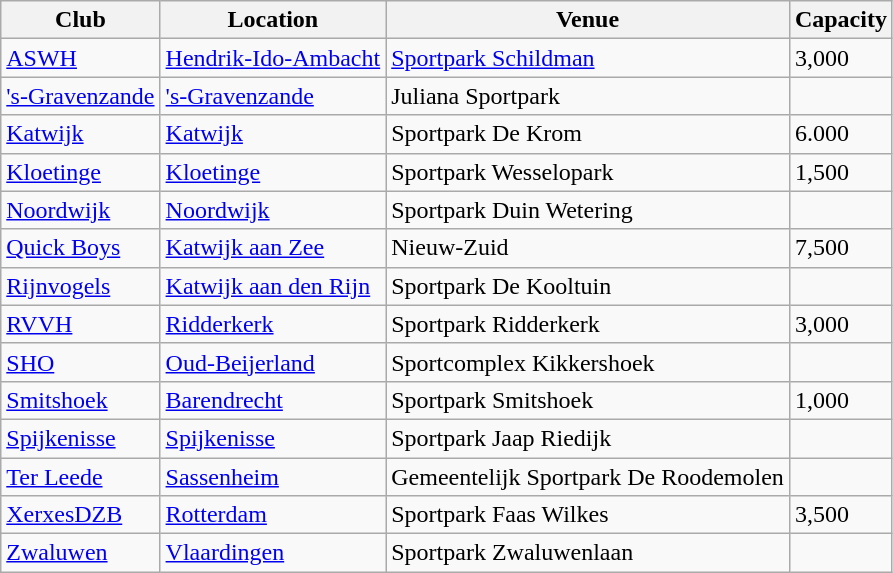<table class="wikitable sortable">
<tr>
<th>Club</th>
<th>Location</th>
<th>Venue</th>
<th>Capacity</th>
</tr>
<tr>
<td><a href='#'>ASWH</a></td>
<td><a href='#'>Hendrik-Ido-Ambacht</a></td>
<td><a href='#'>Sportpark Schildman</a></td>
<td>3,000</td>
</tr>
<tr>
<td><a href='#'>'s-Gravenzande</a></td>
<td><a href='#'>'s-Gravenzande</a></td>
<td>Juliana Sportpark</td>
<td></td>
</tr>
<tr>
<td><a href='#'>Katwijk</a></td>
<td><a href='#'>Katwijk</a></td>
<td>Sportpark De Krom</td>
<td>6.000</td>
</tr>
<tr>
<td><a href='#'>Kloetinge</a></td>
<td><a href='#'>Kloetinge</a></td>
<td>Sportpark Wesselopark</td>
<td>1,500</td>
</tr>
<tr>
<td><a href='#'>Noordwijk</a></td>
<td><a href='#'>Noordwijk</a></td>
<td>Sportpark Duin Wetering</td>
<td></td>
</tr>
<tr>
<td><a href='#'>Quick Boys</a></td>
<td><a href='#'>Katwijk aan Zee</a></td>
<td>Nieuw-Zuid</td>
<td>7,500</td>
</tr>
<tr>
<td><a href='#'>Rijnvogels</a></td>
<td><a href='#'>Katwijk aan den Rijn</a></td>
<td>Sportpark De Kooltuin</td>
<td></td>
</tr>
<tr>
<td><a href='#'>RVVH</a></td>
<td><a href='#'>Ridderkerk</a></td>
<td>Sportpark Ridderkerk</td>
<td>3,000</td>
</tr>
<tr>
<td><a href='#'>SHO</a></td>
<td><a href='#'>Oud-Beijerland</a></td>
<td>Sportcomplex Kikkershoek</td>
<td></td>
</tr>
<tr>
<td><a href='#'>Smitshoek</a></td>
<td><a href='#'>Barendrecht</a></td>
<td>Sportpark Smitshoek</td>
<td>1,000</td>
</tr>
<tr>
<td><a href='#'>Spijkenisse</a></td>
<td><a href='#'>Spijkenisse</a></td>
<td>Sportpark Jaap Riedijk</td>
<td></td>
</tr>
<tr>
<td><a href='#'>Ter Leede</a></td>
<td><a href='#'>Sassenheim</a></td>
<td>Gemeentelijk Sportpark De Roodemolen</td>
<td></td>
</tr>
<tr>
<td><a href='#'>XerxesDZB</a></td>
<td><a href='#'>Rotterdam</a></td>
<td>Sportpark Faas Wilkes</td>
<td>3,500</td>
</tr>
<tr>
<td><a href='#'>Zwaluwen</a></td>
<td><a href='#'>Vlaardingen</a></td>
<td>Sportpark Zwaluwenlaan</td>
<td></td>
</tr>
</table>
